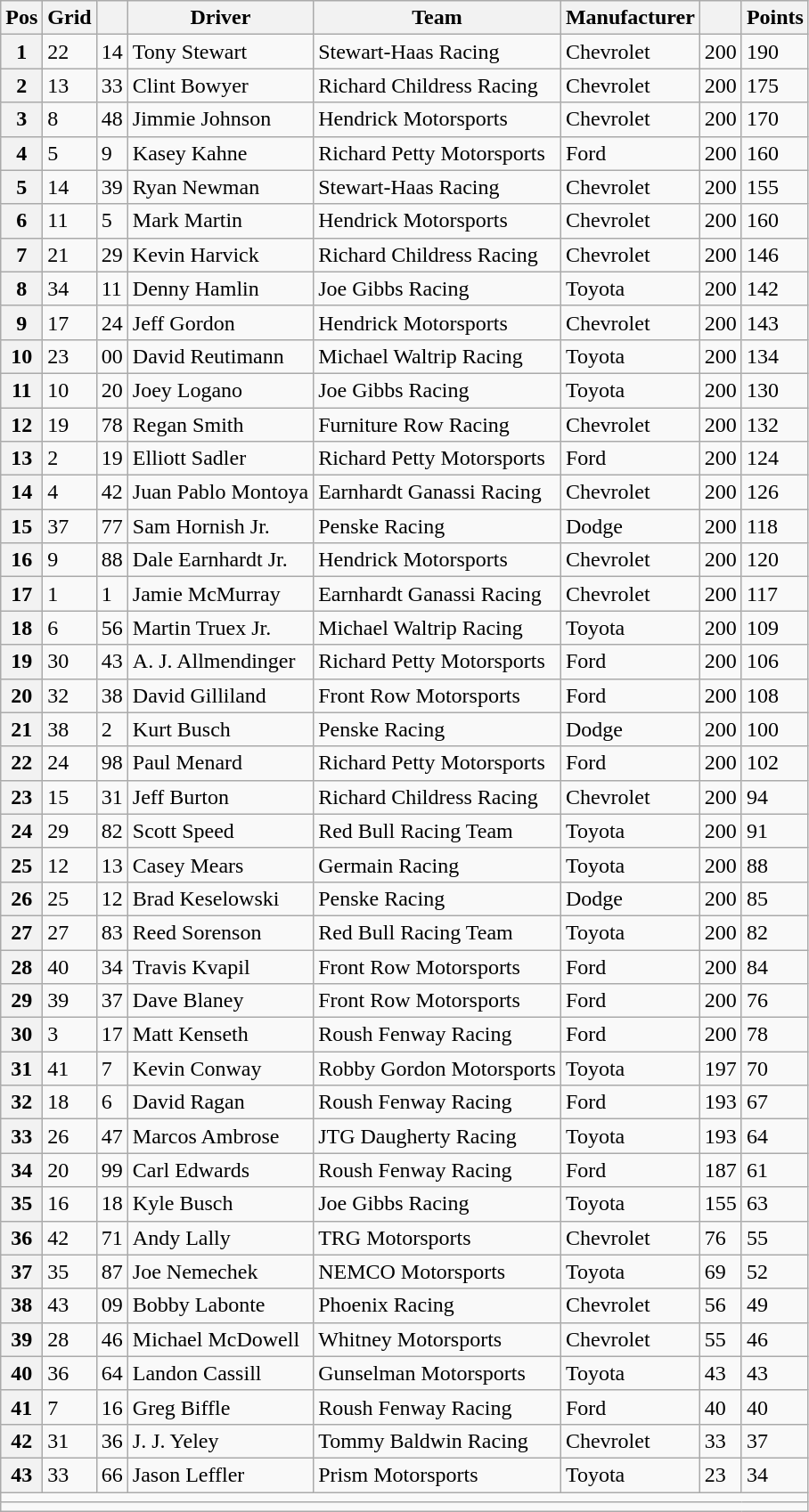<table class="sortable wikitable" border="1">
<tr>
<th scope="col">Pos</th>
<th scope="col">Grid</th>
<th scope="col"></th>
<th scope="col">Driver</th>
<th scope="col">Team</th>
<th scope="col">Manufacturer</th>
<th scope="col"></th>
<th scope="col">Points</th>
</tr>
<tr>
<th scope="row">1</th>
<td>22</td>
<td>14</td>
<td>Tony Stewart</td>
<td>Stewart-Haas Racing</td>
<td>Chevrolet</td>
<td>200</td>
<td>190</td>
</tr>
<tr>
<th scope="row">2</th>
<td>13</td>
<td>33</td>
<td>Clint Bowyer</td>
<td>Richard Childress Racing</td>
<td>Chevrolet</td>
<td>200</td>
<td>175</td>
</tr>
<tr>
<th scope="row">3</th>
<td>8</td>
<td>48</td>
<td>Jimmie Johnson</td>
<td>Hendrick Motorsports</td>
<td>Chevrolet</td>
<td>200</td>
<td>170</td>
</tr>
<tr>
<th scope="row">4</th>
<td>5</td>
<td>9</td>
<td>Kasey Kahne</td>
<td>Richard Petty Motorsports</td>
<td>Ford</td>
<td>200</td>
<td>160</td>
</tr>
<tr>
<th scope="row">5</th>
<td>14</td>
<td>39</td>
<td>Ryan Newman</td>
<td>Stewart-Haas Racing</td>
<td>Chevrolet</td>
<td>200</td>
<td>155</td>
</tr>
<tr>
<th scope="row">6</th>
<td>11</td>
<td>5</td>
<td>Mark Martin</td>
<td>Hendrick Motorsports</td>
<td>Chevrolet</td>
<td>200</td>
<td>160</td>
</tr>
<tr>
<th scope="row">7</th>
<td>21</td>
<td>29</td>
<td>Kevin Harvick</td>
<td>Richard Childress Racing</td>
<td>Chevrolet</td>
<td>200</td>
<td>146</td>
</tr>
<tr>
<th scope="row">8</th>
<td>34</td>
<td>11</td>
<td>Denny Hamlin</td>
<td>Joe Gibbs Racing</td>
<td>Toyota</td>
<td>200</td>
<td>142</td>
</tr>
<tr>
<th scope="row">9</th>
<td>17</td>
<td>24</td>
<td>Jeff Gordon</td>
<td>Hendrick Motorsports</td>
<td>Chevrolet</td>
<td>200</td>
<td>143</td>
</tr>
<tr>
<th scope="row">10</th>
<td>23</td>
<td>00</td>
<td>David Reutimann</td>
<td>Michael Waltrip Racing</td>
<td>Toyota</td>
<td>200</td>
<td>134</td>
</tr>
<tr>
<th scope="row">11</th>
<td>10</td>
<td>20</td>
<td>Joey Logano</td>
<td>Joe Gibbs Racing</td>
<td>Toyota</td>
<td>200</td>
<td>130</td>
</tr>
<tr>
<th scope="row">12</th>
<td>19</td>
<td>78</td>
<td>Regan Smith</td>
<td>Furniture Row Racing</td>
<td>Chevrolet</td>
<td>200</td>
<td>132</td>
</tr>
<tr>
<th scope="row">13</th>
<td>2</td>
<td>19</td>
<td>Elliott Sadler</td>
<td>Richard Petty Motorsports</td>
<td>Ford</td>
<td>200</td>
<td>124</td>
</tr>
<tr>
<th scope="row">14</th>
<td>4</td>
<td>42</td>
<td>Juan Pablo Montoya</td>
<td>Earnhardt Ganassi Racing</td>
<td>Chevrolet</td>
<td>200</td>
<td>126</td>
</tr>
<tr>
<th scope="row">15</th>
<td>37</td>
<td>77</td>
<td>Sam Hornish Jr.</td>
<td>Penske Racing</td>
<td>Dodge</td>
<td>200</td>
<td>118</td>
</tr>
<tr>
<th scope="row">16</th>
<td>9</td>
<td>88</td>
<td>Dale Earnhardt Jr.</td>
<td>Hendrick Motorsports</td>
<td>Chevrolet</td>
<td>200</td>
<td>120</td>
</tr>
<tr>
<th scope="row">17</th>
<td>1</td>
<td>1</td>
<td>Jamie McMurray</td>
<td>Earnhardt Ganassi Racing</td>
<td>Chevrolet</td>
<td>200</td>
<td>117</td>
</tr>
<tr>
<th scope="row">18</th>
<td>6</td>
<td>56</td>
<td>Martin Truex Jr.</td>
<td>Michael Waltrip Racing</td>
<td>Toyota</td>
<td>200</td>
<td>109</td>
</tr>
<tr>
<th scope="row">19</th>
<td>30</td>
<td>43</td>
<td>A. J. Allmendinger</td>
<td>Richard Petty Motorsports</td>
<td>Ford</td>
<td>200</td>
<td>106</td>
</tr>
<tr>
<th scope="row">20</th>
<td>32</td>
<td>38</td>
<td>David Gilliland</td>
<td>Front Row Motorsports</td>
<td>Ford</td>
<td>200</td>
<td>108</td>
</tr>
<tr>
<th scope="row">21</th>
<td>38</td>
<td>2</td>
<td>Kurt Busch</td>
<td>Penske Racing</td>
<td>Dodge</td>
<td>200</td>
<td>100</td>
</tr>
<tr>
<th scope="row">22</th>
<td>24</td>
<td>98</td>
<td>Paul Menard</td>
<td>Richard Petty Motorsports</td>
<td>Ford</td>
<td>200</td>
<td>102</td>
</tr>
<tr>
<th scope="row">23</th>
<td>15</td>
<td>31</td>
<td>Jeff Burton</td>
<td>Richard Childress Racing</td>
<td>Chevrolet</td>
<td>200</td>
<td>94</td>
</tr>
<tr>
<th scope="row">24</th>
<td>29</td>
<td>82</td>
<td>Scott Speed</td>
<td>Red Bull Racing Team</td>
<td>Toyota</td>
<td>200</td>
<td>91</td>
</tr>
<tr>
<th scope="row">25</th>
<td>12</td>
<td>13</td>
<td>Casey Mears</td>
<td>Germain Racing</td>
<td>Toyota</td>
<td>200</td>
<td>88</td>
</tr>
<tr>
<th scope="row">26</th>
<td>25</td>
<td>12</td>
<td>Brad Keselowski</td>
<td>Penske Racing</td>
<td>Dodge</td>
<td>200</td>
<td>85</td>
</tr>
<tr>
<th scope="row">27</th>
<td>27</td>
<td>83</td>
<td>Reed Sorenson</td>
<td>Red Bull Racing Team</td>
<td>Toyota</td>
<td>200</td>
<td>82</td>
</tr>
<tr>
<th scope="row">28</th>
<td>40</td>
<td>34</td>
<td>Travis Kvapil</td>
<td>Front Row Motorsports</td>
<td>Ford</td>
<td>200</td>
<td>84</td>
</tr>
<tr>
<th scope="row">29</th>
<td>39</td>
<td>37</td>
<td>Dave Blaney</td>
<td>Front Row Motorsports</td>
<td>Ford</td>
<td>200</td>
<td>76</td>
</tr>
<tr>
<th scope="row">30</th>
<td>3</td>
<td>17</td>
<td>Matt Kenseth</td>
<td>Roush Fenway Racing</td>
<td>Ford</td>
<td>200</td>
<td>78</td>
</tr>
<tr>
<th scope="row">31</th>
<td>41</td>
<td>7</td>
<td>Kevin Conway</td>
<td>Robby Gordon Motorsports</td>
<td>Toyota</td>
<td>197</td>
<td>70</td>
</tr>
<tr>
<th scope="row">32</th>
<td>18</td>
<td>6</td>
<td>David Ragan</td>
<td>Roush Fenway Racing</td>
<td>Ford</td>
<td>193</td>
<td>67</td>
</tr>
<tr>
<th scope="row">33</th>
<td>26</td>
<td>47</td>
<td>Marcos Ambrose</td>
<td>JTG Daugherty Racing</td>
<td>Toyota</td>
<td>193</td>
<td>64</td>
</tr>
<tr>
<th scope="row">34</th>
<td>20</td>
<td>99</td>
<td>Carl Edwards</td>
<td>Roush Fenway Racing</td>
<td>Ford</td>
<td>187</td>
<td>61</td>
</tr>
<tr>
<th scope="row">35</th>
<td>16</td>
<td>18</td>
<td>Kyle Busch</td>
<td>Joe Gibbs Racing</td>
<td>Toyota</td>
<td>155</td>
<td>63</td>
</tr>
<tr>
<th scope="row">36</th>
<td>42</td>
<td>71</td>
<td>Andy Lally</td>
<td>TRG Motorsports</td>
<td>Chevrolet</td>
<td>76</td>
<td>55</td>
</tr>
<tr>
<th scope="row">37</th>
<td>35</td>
<td>87</td>
<td>Joe Nemechek</td>
<td>NEMCO Motorsports</td>
<td>Toyota</td>
<td>69</td>
<td>52</td>
</tr>
<tr>
<th scope="row">38</th>
<td>43</td>
<td>09</td>
<td>Bobby Labonte</td>
<td>Phoenix Racing</td>
<td>Chevrolet</td>
<td>56</td>
<td>49</td>
</tr>
<tr>
<th scope="row">39</th>
<td>28</td>
<td>46</td>
<td>Michael McDowell</td>
<td>Whitney Motorsports</td>
<td>Chevrolet</td>
<td>55</td>
<td>46</td>
</tr>
<tr>
<th scope="row">40</th>
<td>36</td>
<td>64</td>
<td>Landon Cassill</td>
<td>Gunselman Motorsports</td>
<td>Toyota</td>
<td>43</td>
<td>43</td>
</tr>
<tr>
<th scope="row">41</th>
<td>7</td>
<td>16</td>
<td>Greg Biffle</td>
<td>Roush Fenway Racing</td>
<td>Ford</td>
<td>40</td>
<td>40</td>
</tr>
<tr>
<th scope="row">42</th>
<td>31</td>
<td>36</td>
<td>J. J. Yeley</td>
<td>Tommy Baldwin Racing</td>
<td>Chevrolet</td>
<td>33</td>
<td>37</td>
</tr>
<tr>
<th scope="row">43</th>
<td>33</td>
<td>66</td>
<td>Jason Leffler</td>
<td>Prism Motorsports</td>
<td>Toyota</td>
<td>23</td>
<td>34</td>
</tr>
<tr class="sortbottom">
<td colspan="9"></td>
</tr>
<tr class="sortbottom">
<td colspan="9"></td>
</tr>
</table>
